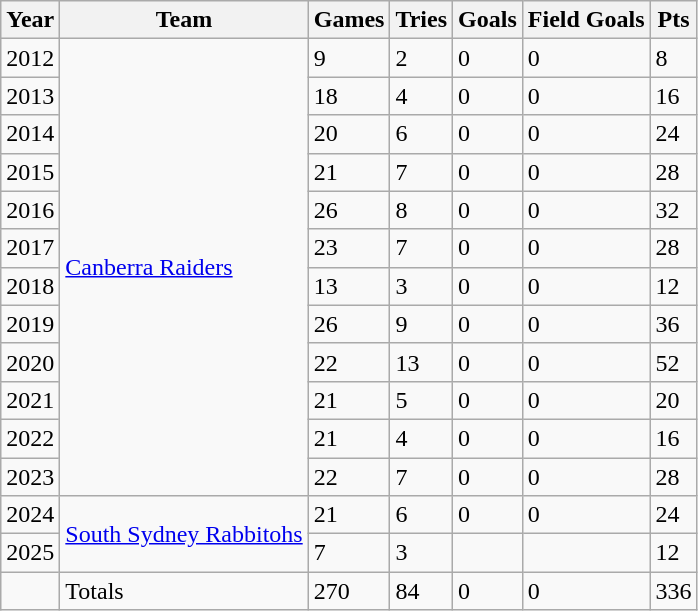<table class="wikitable">
<tr>
<th>Year</th>
<th>Team</th>
<th>Games</th>
<th>Tries</th>
<th>Goals</th>
<th>Field Goals</th>
<th>Pts</th>
</tr>
<tr>
<td>2012</td>
<td rowspan="12"> <a href='#'>Canberra Raiders</a></td>
<td>9</td>
<td>2</td>
<td>0</td>
<td>0</td>
<td>8</td>
</tr>
<tr>
<td>2013</td>
<td>18</td>
<td>4</td>
<td>0</td>
<td>0</td>
<td>16</td>
</tr>
<tr>
<td>2014</td>
<td>20</td>
<td>6</td>
<td>0</td>
<td>0</td>
<td>24</td>
</tr>
<tr>
<td>2015</td>
<td>21</td>
<td>7</td>
<td>0</td>
<td>0</td>
<td>28</td>
</tr>
<tr>
<td>2016</td>
<td>26</td>
<td>8</td>
<td>0</td>
<td>0</td>
<td>32</td>
</tr>
<tr>
<td>2017</td>
<td>23</td>
<td>7</td>
<td>0</td>
<td>0</td>
<td>28</td>
</tr>
<tr>
<td>2018</td>
<td>13</td>
<td>3</td>
<td>0</td>
<td>0</td>
<td>12</td>
</tr>
<tr>
<td>2019</td>
<td>26</td>
<td>9</td>
<td>0</td>
<td>0</td>
<td>36</td>
</tr>
<tr>
<td>2020</td>
<td>22</td>
<td>13</td>
<td>0</td>
<td>0</td>
<td>52</td>
</tr>
<tr>
<td>2021</td>
<td>21</td>
<td>5</td>
<td>0</td>
<td>0</td>
<td>20</td>
</tr>
<tr>
<td>2022</td>
<td>21</td>
<td>4</td>
<td>0</td>
<td>0</td>
<td>16</td>
</tr>
<tr>
<td>2023</td>
<td>22</td>
<td>7</td>
<td>0</td>
<td>0</td>
<td>28</td>
</tr>
<tr>
<td>2024</td>
<td rowspan="2"> <a href='#'>South Sydney Rabbitohs</a></td>
<td>21</td>
<td>6</td>
<td>0</td>
<td>0</td>
<td>24</td>
</tr>
<tr>
<td>2025</td>
<td>7</td>
<td>3</td>
<td></td>
<td></td>
<td>12</td>
</tr>
<tr>
<td></td>
<td>Totals</td>
<td>270</td>
<td>84</td>
<td>0</td>
<td>0</td>
<td>336</td>
</tr>
</table>
